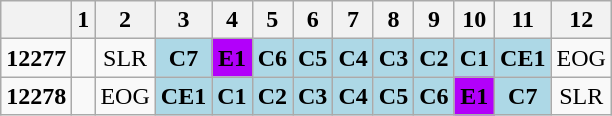<table class="wikitable plainrowheaders unsortable" style="text-align:center">
<tr>
<th></th>
<th>1</th>
<th>2</th>
<th>3</th>
<th>4</th>
<th>5</th>
<th>6</th>
<th>7</th>
<th>8</th>
<th>9</th>
<th>10</th>
<th>11</th>
<th>12</th>
</tr>
<tr>
<td><strong>12277</strong></td>
<td></td>
<td>SLR</td>
<th rowspan="1" scope="col" style="background:#ADD8E6;">C7</th>
<th rowspan="1" scope="col" style="background:#B200FA;">E1</th>
<th rowspan="1" scope="col" style="background:#ADD8E6;">C6</th>
<th rowspan="1" scope="col" style="background:#ADD8E6;">C5</th>
<th rowspan="1" scope="col" style="background:#ADD8E6;">C4</th>
<th rowspan="1" scope="col" style="background:#ADD8E6;">C3</th>
<th rowspan="1" scope="col" style="background:#ADD8E6;">C2</th>
<th rowspan="1" scope="col" style="background:#ADD8E6;">C1</th>
<th rowspan="1" scope="col" style="background:#ADD8E6;">CE1</th>
<td>EOG</td>
</tr>
<tr>
<td><strong>12278</strong></td>
<td></td>
<td>EOG</td>
<th rowspan="1" scope="col" style="background:#ADD8E6;">CE1</th>
<th rowspan="1" scope="col" style="background:#ADD8E6;">C1</th>
<th rowspan="1" scope="col" style="background:#ADD8E6;">C2</th>
<th rowspan="1" scope="col" style="background:#ADD8E6;">C3</th>
<th rowspan="1" scope="col" style="background:#ADD8E6;">C4</th>
<th rowspan="1" scope="col" style="background:#ADD8E6;">C5</th>
<th rowspan="1" scope="col" style="background:#ADD8E6;">C6</th>
<th rowspan="1" scope="col" style="background:#B200FA;">E1</th>
<th rowspan="1" scope="col" style="background:#ADD8E6;">C7</th>
<td>SLR</td>
</tr>
</table>
